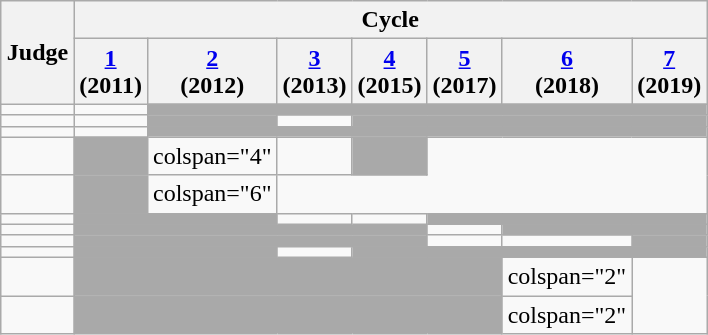<table class="wikitable" style="margin:1em auto 1em auto;">
<tr>
<th rowspan="2">Judge</th>
<th colspan="10">Cycle</th>
</tr>
<tr>
<th><a href='#'>1</a><br> (2011)</th>
<th><a href='#'>2</a><br> (2012)</th>
<th><a href='#'>3</a><br> (2013)</th>
<th><a href='#'>4</a><br> (2015)</th>
<th><a href='#'>5</a><br> (2017)</th>
<th><a href='#'>6</a><br> (2018)</th>
<th><a href='#'>7</a><br> (2019)</th>
</tr>
<tr>
<td></td>
<td></td>
<td colspan="6" bgcolor=darkgray></td>
</tr>
<tr>
<td></td>
<td></td>
<td bgcolor=darkgray></td>
<td></td>
<td colspan="4" bgcolor=darkgray></td>
</tr>
<tr>
<td></td>
<td></td>
<td colspan="6" bgcolor=darkgray></td>
</tr>
<tr>
<td></td>
<td bgcolor=darkgray></td>
<td>colspan="4" </td>
<td></td>
<td bgcolor=darkgray></td>
</tr>
<tr>
<td></td>
<td bgcolor=darkgray></td>
<td>colspan="6" </td>
</tr>
<tr>
<td></td>
<td colspan=2 bgcolor=darkgray></td>
<td></td>
<td></td>
<td colspan="3" bgcolor=darkgray></td>
</tr>
<tr>
<td></td>
<td colspan=4 bgcolor=darkgray></td>
<td></td>
<td colspan="2" bgcolor=darkgray></td>
</tr>
<tr>
<td></td>
<td colspan=4 bgcolor=darkgray></td>
<td></td>
<td></td>
<td bgcolor=darkgray></td>
</tr>
<tr>
<td></td>
<td colspan=2 bgcolor=darkgray></td>
<td></td>
<td colspan="4" bgcolor=darkgray></td>
</tr>
<tr>
<td></td>
<td colspan=5 bgcolor=darkgray></td>
<td>colspan="2" </td>
</tr>
<tr>
<td></td>
<td colspan=5 bgcolor=darkgray></td>
<td>colspan="2" </td>
</tr>
</table>
